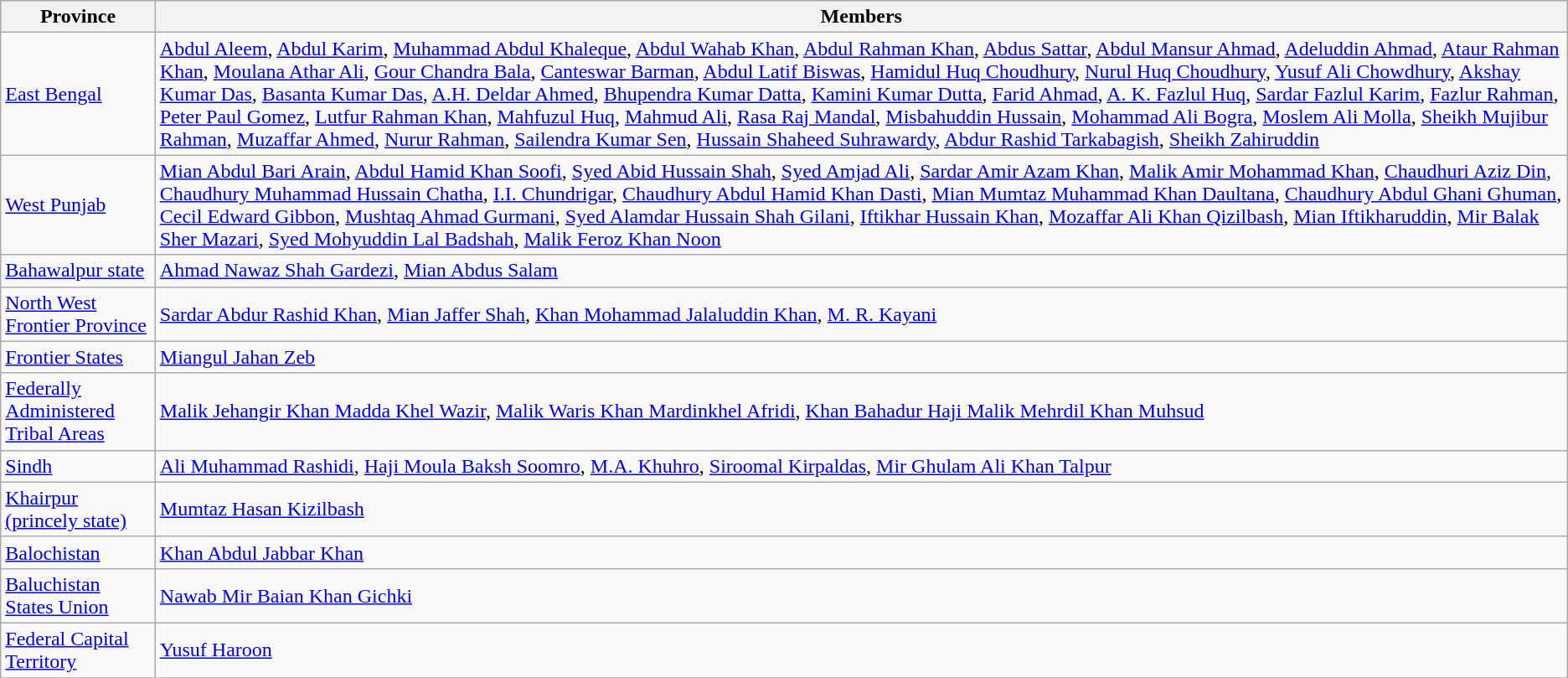<table class="wikitable">
<tr>
<th>Province</th>
<th>Members</th>
</tr>
<tr>
<td><a href='#'>East Bengal</a></td>
<td><a href='#'>Abdul Aleem</a>, <a href='#'>Abdul Karim</a>, <a href='#'>Muhammad Abdul Khaleque</a>, <a href='#'>Abdul Wahab Khan</a>, <a href='#'>Abdul Rahman Khan</a>, <a href='#'>Abdus Sattar</a>, <a href='#'>Abdul Mansur Ahmad</a>, <a href='#'>Adeluddin Ahmad</a>, <a href='#'>Ataur Rahman Khan</a>, <a href='#'>Moulana Athar Ali</a>, <a href='#'>Gour Chandra Bala</a>, <a href='#'>Canteswar Barman</a>, <a href='#'>Abdul Latif Biswas</a>, <a href='#'>Hamidul Huq Choudhury</a>, <a href='#'>Nurul Huq Choudhury</a>, <a href='#'>Yusuf Ali Chowdhury</a>, <a href='#'>Akshay Kumar Das</a>, <a href='#'>Basanta Kumar Das</a>, <a href='#'>A.H. Deldar Ahmed</a>, <a href='#'>Bhupendra Kumar Datta</a>, <a href='#'>Kamini Kumar Dutta</a>, <a href='#'>Farid Ahmad</a>, <a href='#'>A. K. Fazlul Huq</a>, <a href='#'>Sardar Fazlul Karim</a>, <a href='#'>Fazlur Rahman</a>, <a href='#'>Peter Paul Gomez</a>, <a href='#'>Lutfur Rahman Khan</a>, <a href='#'>Mahfuzul Huq</a>, <a href='#'>Mahmud Ali</a>, <a href='#'>Rasa Raj Mandal</a>, <a href='#'>Misbahuddin Hussain</a>, <a href='#'>Mohammad Ali Bogra</a>, <a href='#'>Moslem Ali Molla</a>, <a href='#'>Sheikh Mujibur Rahman</a>, <a href='#'>Muzaffar Ahmed</a>, <a href='#'>Nurur Rahman</a>, <a href='#'>Sailendra Kumar Sen</a>, <a href='#'>Hussain Shaheed Suhrawardy</a>, <a href='#'>Abdur Rashid Tarkabagish</a>, <a href='#'>Sheikh Zahiruddin</a></td>
</tr>
<tr>
<td><a href='#'>West Punjab</a></td>
<td><a href='#'>Mian Abdul Bari Arain</a>, <a href='#'>Abdul Hamid Khan Soofi</a>, <a href='#'>Syed Abid Hussain Shah</a>, <a href='#'>Syed Amjad Ali</a>, <a href='#'>Sardar Amir Azam Khan</a>, <a href='#'>Malik Amir Mohammad Khan</a>, <a href='#'>Chaudhuri Aziz Din</a>, <a href='#'>Chaudhury Muhammad Hussain Chatha</a>, <a href='#'>I.I. Chundrigar</a>, <a href='#'>Chaudhury Abdul Hamid Khan Dasti</a>, <a href='#'>Mian Mumtaz Muhammad Khan Daultana</a>, <a href='#'>Chaudhury Abdul Ghani Ghuman</a>, <a href='#'>Cecil Edward Gibbon</a>, <a href='#'>Mushtaq Ahmad Gurmani</a>, <a href='#'>Syed Alamdar Hussain Shah Gilani</a>, <a href='#'>Iftikhar Hussain Khan</a>, <a href='#'>Mozaffar Ali Khan Qizilbash</a>, <a href='#'>Mian Iftikharuddin</a>, <a href='#'>Mir Balak Sher Mazari</a>, <a href='#'>Syed Mohyuddin Lal Badshah</a>, <a href='#'>Malik Feroz Khan Noon</a></td>
</tr>
<tr>
<td><a href='#'>Bahawalpur state</a></td>
<td><a href='#'>Ahmad Nawaz Shah Gardezi</a>, <a href='#'>Mian Abdus Salam</a></td>
</tr>
<tr>
<td><a href='#'>North West Frontier Province</a></td>
<td><a href='#'>Sardar Abdur Rashid Khan</a>, <a href='#'>Mian Jaffer Shah</a>, <a href='#'>Khan Mohammad Jalaluddin Khan</a>, <a href='#'>M. R. Kayani</a></td>
</tr>
<tr>
<td><a href='#'>Frontier States</a></td>
<td><a href='#'>Miangul Jahan Zeb</a></td>
</tr>
<tr>
<td><a href='#'>Federally Administered Tribal Areas</a></td>
<td><a href='#'>Malik Jehangir Khan Madda Khel Wazir</a>, <a href='#'>Malik Waris Khan Mardinkhel Afridi</a>, <a href='#'>Khan Bahadur Haji Malik Mehrdil Khan Muhsud</a></td>
</tr>
<tr>
<td><a href='#'>Sindh</a></td>
<td><a href='#'>Ali Muhammad Rashidi</a>, <a href='#'>Haji Moula Baksh Soomro</a>, <a href='#'>M.A. Khuhro</a>, <a href='#'>Siroomal Kirpaldas</a>, <a href='#'>Mir Ghulam Ali Khan Talpur</a></td>
</tr>
<tr>
<td><a href='#'>Khairpur (princely state)</a></td>
<td><a href='#'>Mumtaz Hasan Kizilbash</a></td>
</tr>
<tr>
<td><a href='#'>Balochistan</a></td>
<td><a href='#'>Khan Abdul Jabbar Khan</a></td>
</tr>
<tr>
<td><a href='#'>Baluchistan States Union</a></td>
<td><a href='#'>Nawab Mir Baian Khan Gichki</a></td>
</tr>
<tr>
<td><a href='#'>Federal Capital Territory</a></td>
<td><a href='#'>Yusuf Haroon</a></td>
</tr>
<tr>
</tr>
</table>
